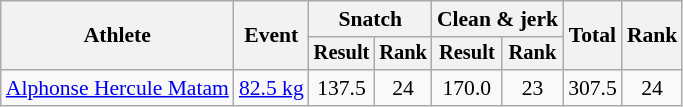<table class="wikitable" style="font-size:90%">
<tr>
<th rowspan="2">Athlete</th>
<th rowspan="2">Event</th>
<th colspan="2">Snatch</th>
<th colspan="2">Clean & jerk</th>
<th rowspan="2">Total</th>
<th rowspan="2">Rank</th>
</tr>
<tr style="font-size:95%">
<th>Result</th>
<th>Rank</th>
<th>Result</th>
<th>Rank</th>
</tr>
<tr align=center>
<td align=left><a href='#'>Alphonse Hercule Matam</a></td>
<td align=left><a href='#'>82.5 kg</a></td>
<td>137.5</td>
<td>24</td>
<td>170.0</td>
<td>23</td>
<td>307.5</td>
<td>24</td>
</tr>
</table>
